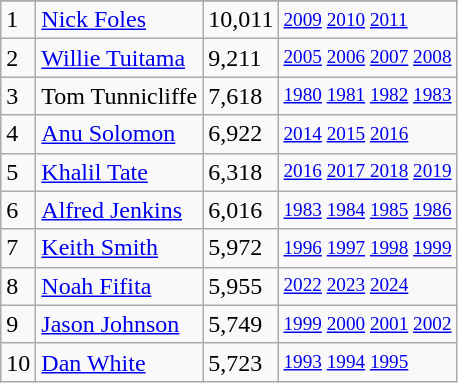<table class="wikitable">
<tr>
</tr>
<tr>
<td>1</td>
<td><a href='#'>Nick Foles</a></td>
<td>10,011</td>
<td style="font-size:80%;"><a href='#'>2009</a> <a href='#'>2010</a> <a href='#'>2011</a></td>
</tr>
<tr>
<td>2</td>
<td><a href='#'>Willie Tuitama</a></td>
<td>9,211</td>
<td style="font-size:80%;"><a href='#'>2005</a> <a href='#'>2006</a> <a href='#'>2007</a> <a href='#'>2008</a></td>
</tr>
<tr>
<td>3</td>
<td>Tom Tunnicliffe</td>
<td>7,618</td>
<td style="font-size:80%;"><a href='#'>1980</a> <a href='#'>1981</a> <a href='#'>1982</a> <a href='#'>1983</a></td>
</tr>
<tr>
<td>4</td>
<td><a href='#'>Anu Solomon</a></td>
<td>6,922</td>
<td style="font-size:80%;"><a href='#'>2014</a> <a href='#'>2015</a> <a href='#'>2016</a></td>
</tr>
<tr>
<td>5</td>
<td><a href='#'>Khalil Tate</a></td>
<td>6,318</td>
<td style="font-size:80%;"><a href='#'>2016</a> <a href='#'>2017 2018</a> <a href='#'>2019</a></td>
</tr>
<tr>
<td>6</td>
<td><a href='#'>Alfred Jenkins</a></td>
<td>6,016</td>
<td style="font-size:80%;"><a href='#'>1983</a> <a href='#'>1984</a> <a href='#'>1985</a> <a href='#'>1986</a></td>
</tr>
<tr>
<td>7</td>
<td><a href='#'>Keith Smith</a></td>
<td>5,972</td>
<td style="font-size:80%;"><a href='#'>1996</a> <a href='#'>1997</a> <a href='#'>1998</a> <a href='#'>1999</a></td>
</tr>
<tr>
<td>8</td>
<td><a href='#'>Noah Fifita</a></td>
<td>5,955</td>
<td style="font-size:80%;"><a href='#'>2022</a> <a href='#'>2023</a> <a href='#'>2024</a></td>
</tr>
<tr>
<td>9</td>
<td><a href='#'>Jason Johnson</a></td>
<td>5,749</td>
<td style="font-size:80%;"><a href='#'>1999</a> <a href='#'>2000</a> <a href='#'>2001</a> <a href='#'>2002</a></td>
</tr>
<tr>
<td>10</td>
<td><a href='#'>Dan White</a></td>
<td>5,723</td>
<td style="font-size:80%;"><a href='#'>1993</a> <a href='#'>1994</a> <a href='#'>1995</a></td>
</tr>
</table>
